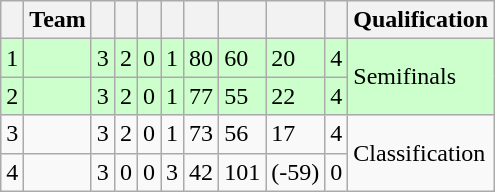<table class="wikitable">
<tr>
<th></th>
<th>Team</th>
<th></th>
<th></th>
<th></th>
<th></th>
<th></th>
<th></th>
<th></th>
<th></th>
<th>Qualification</th>
</tr>
<tr bgcolor=ccffcc>
<td>1</td>
<td></td>
<td>3</td>
<td>2</td>
<td>0</td>
<td>1</td>
<td>80</td>
<td>60</td>
<td>20</td>
<td>4</td>
<td rowspan=2>Semifinals</td>
</tr>
<tr bgcolor=ccffcc>
<td>2</td>
<td></td>
<td>3</td>
<td>2</td>
<td>0</td>
<td>1</td>
<td>77</td>
<td>55</td>
<td>22</td>
<td>4</td>
</tr>
<tr>
<td>3</td>
<td></td>
<td>3</td>
<td>2</td>
<td>0</td>
<td>1</td>
<td>73</td>
<td>56</td>
<td>17</td>
<td>4</td>
<td rowspan=2>Classification</td>
</tr>
<tr>
<td>4</td>
<td></td>
<td>3</td>
<td>0</td>
<td>0</td>
<td>3</td>
<td>42</td>
<td>101</td>
<td>(-59)</td>
<td>0</td>
</tr>
</table>
